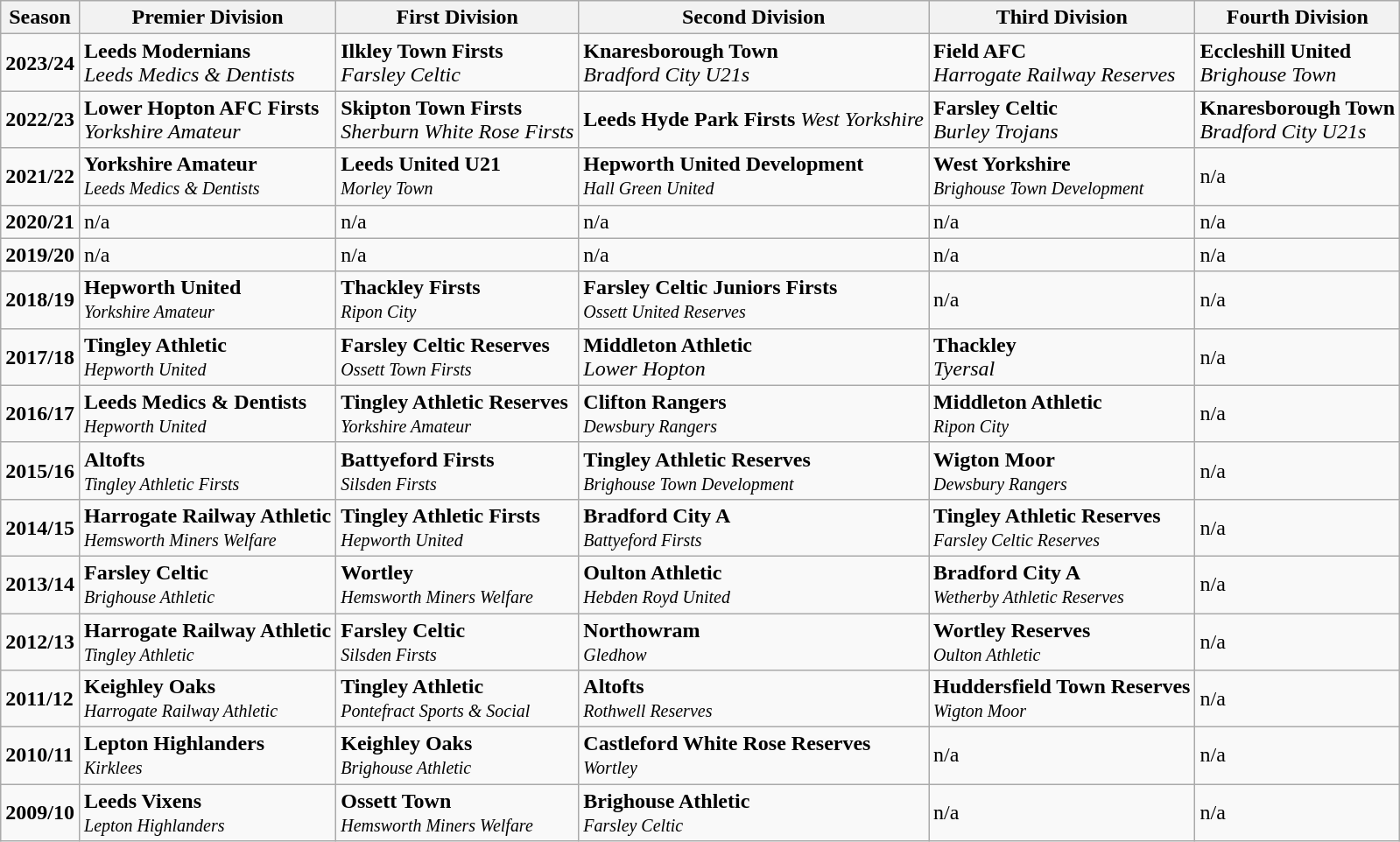<table class="wikitable sortable mw-collapsible">
<tr>
<th>Season</th>
<th>Premier Division</th>
<th>First Division</th>
<th>Second Division</th>
<th>Third Division</th>
<th>Fourth Division</th>
</tr>
<tr>
<td><strong>2023/24</strong></td>
<td><strong>Leeds Modernians</strong><br><em>Leeds Medics & Dentists</em></td>
<td><strong>Ilkley Town Firsts</strong><br><em>Farsley Celtic</em></td>
<td><strong>Knaresborough Town</strong><br><em>Bradford City U21s</em></td>
<td><strong>Field AFC</strong><br><em>Harrogate Railway Reserves</em></td>
<td><strong>Eccleshill United</strong><br><em>Brighouse Town</em></td>
</tr>
<tr>
<td><strong>2022/23</strong></td>
<td><strong>Lower Hopton AFC Firsts</strong><br><em>Yorkshire Amateur</em></td>
<td><strong>Skipton Town Firsts</strong><br><em>Sherburn White Rose Firsts</em></td>
<td><strong>Leeds Hyde Park Firsts</strong> <em>West Yorkshire</em></td>
<td><strong>Farsley Celtic</strong><br><em>Burley Trojans</em></td>
<td><strong>Knaresborough Town</strong><br><em>Bradford City U21s</em></td>
</tr>
<tr>
<td><strong>2021/22</strong></td>
<td><strong>Yorkshire Amateur</strong><br><em><small>Leeds Medics & Dentists</small></em></td>
<td><strong>Leeds United U21</strong><br><em><small>Morley Town</small></em></td>
<td><strong>Hepworth United Development</strong><br><em><small>Hall Green United</small></em></td>
<td><strong>West Yorkshire</strong><br><em><small>Brighouse Town Development</small></em></td>
<td>n/a</td>
</tr>
<tr>
<td><strong>2020/21</strong></td>
<td>n/a</td>
<td>n/a</td>
<td>n/a</td>
<td>n/a</td>
<td>n/a</td>
</tr>
<tr>
<td><strong>2019/20</strong></td>
<td>n/a</td>
<td>n/a</td>
<td>n/a</td>
<td>n/a</td>
<td>n/a</td>
</tr>
<tr>
<td><strong>2018/19</strong></td>
<td><strong>Hepworth United</strong><br><em><small>Yorkshire Amateur</small></em></td>
<td><strong>Thackley Firsts</strong><br><em><small>Ripon City</small></em></td>
<td><strong>Farsley Celtic Juniors Firsts</strong><br><em><small>Ossett United Reserves</small></em></td>
<td>n/a</td>
<td>n/a</td>
</tr>
<tr>
<td><strong>2017/18</strong></td>
<td><strong>Tingley Athletic</strong><br><em><small>Hepworth United</small></em></td>
<td><strong>Farsley Celtic Reserves</strong><br><em><small>Ossett Town Firsts</small></em></td>
<td><strong>Middleton Athletic</strong><br><em>Lower Hopton</em></td>
<td><strong>Thackley</strong><br><em>Tyersal</em></td>
<td>n/a</td>
</tr>
<tr>
<td><strong>2016/17</strong></td>
<td><strong>Leeds Medics & Dentists</strong><br><em><small>Hepworth United</small></em></td>
<td><strong>Tingley Athletic Reserves</strong><br><em><small>Yorkshire Amateur</small></em></td>
<td><strong>Clifton Rangers</strong><br><em><small>Dewsbury Rangers</small></em></td>
<td><strong>Middleton Athletic</strong><br><em><small>Ripon City</small></em></td>
<td>n/a</td>
</tr>
<tr>
<td><strong>2015/16</strong></td>
<td><strong>Altofts</strong><br><em><small>Tingley Athletic Firsts</small></em></td>
<td><strong>Battyeford Firsts</strong><br><em><small>Silsden Firsts</small></em></td>
<td><strong>Tingley Athletic Reserves</strong><br><small><em>Brighouse Town Development</em></small></td>
<td><strong>Wigton Moor</strong><br><em><small>Dewsbury Rangers</small></em></td>
<td>n/a</td>
</tr>
<tr>
<td><strong>2014/15</strong></td>
<td><strong>Harrogate Railway Athletic</strong><br><em><small>Hemsworth Miners Welfare</small></em></td>
<td><strong>Tingley Athletic Firsts</strong><br><em><small>Hepworth United</small></em></td>
<td><strong>Bradford City A</strong><br><small><em>Battyeford Firsts</em></small></td>
<td><strong>Tingley Athletic Reserves</strong><br><em><small>Farsley Celtic Reserves</small></em></td>
<td>n/a</td>
</tr>
<tr>
<td><strong>2013/14</strong></td>
<td><strong>Farsley Celtic</strong><br><em><small>Brighouse Athletic</small></em></td>
<td><strong>Wortley</strong><br><small><em>Hemsworth Miners Welfare</em></small></td>
<td><strong>Oulton Athletic</strong><br><em><small>Hebden Royd United</small></em></td>
<td><strong>Bradford City A</strong><br><em><small>Wetherby Athletic Reserves</small></em></td>
<td>n/a</td>
</tr>
<tr>
<td><strong>2012/13</strong></td>
<td><strong>Harrogate Railway Athletic</strong><br><small><em>Tingley Athletic</em></small></td>
<td><strong>Farsley Celtic</strong><br><small><em>Silsden Firsts</em></small></td>
<td><strong>Northowram</strong><br><small><em>Gledhow</em></small></td>
<td><strong>Wortley Reserves</strong><br><em><small>Oulton Athletic</small></em></td>
<td>n/a</td>
</tr>
<tr>
<td><strong>2011/12</strong></td>
<td><strong>Keighley Oaks</strong><br><em><small>Harrogate Railway Athletic</small></em></td>
<td><strong>Tingley Athletic</strong><br><small><em>Pontefract Sports & Social</em></small></td>
<td><strong>Altofts</strong><br><small><em>Rothwell Reserves</em></small></td>
<td><strong>Huddersfield Town Reserves</strong><br><em><small>Wigton Moor</small></em></td>
<td>n/a</td>
</tr>
<tr>
<td><strong>2010/11</strong></td>
<td><strong>Lepton Highlanders</strong><br><em><small>Kirklees</small></em></td>
<td><strong>Keighley Oaks</strong><br><small><em>Brighouse Athletic</em></small></td>
<td><strong>Castleford White Rose Reserves</strong><br><em><small>Wortley</small></em></td>
<td>n/a</td>
<td>n/a</td>
</tr>
<tr>
<td><strong>2009/10</strong></td>
<td><strong>Leeds Vixens</strong><br><em><small>Lepton Highlanders</small></em></td>
<td><strong>Ossett Town</strong><br><em><small>Hemsworth Miners Welfare</small></em></td>
<td><strong>Brighouse Athletic</strong><br><em><small>Farsley Celtic</small></em></td>
<td>n/a</td>
<td>n/a</td>
</tr>
</table>
